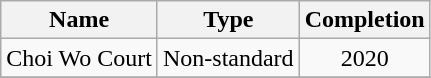<table class="wikitable" style="text-align: center">
<tr>
<th>Name</th>
<th>Type</th>
<th>Completion</th>
</tr>
<tr>
<td>Choi Wo Court</td>
<td rowspan="1">Non-standard</td>
<td rowspan="1">2020</td>
</tr>
<tr>
</tr>
</table>
